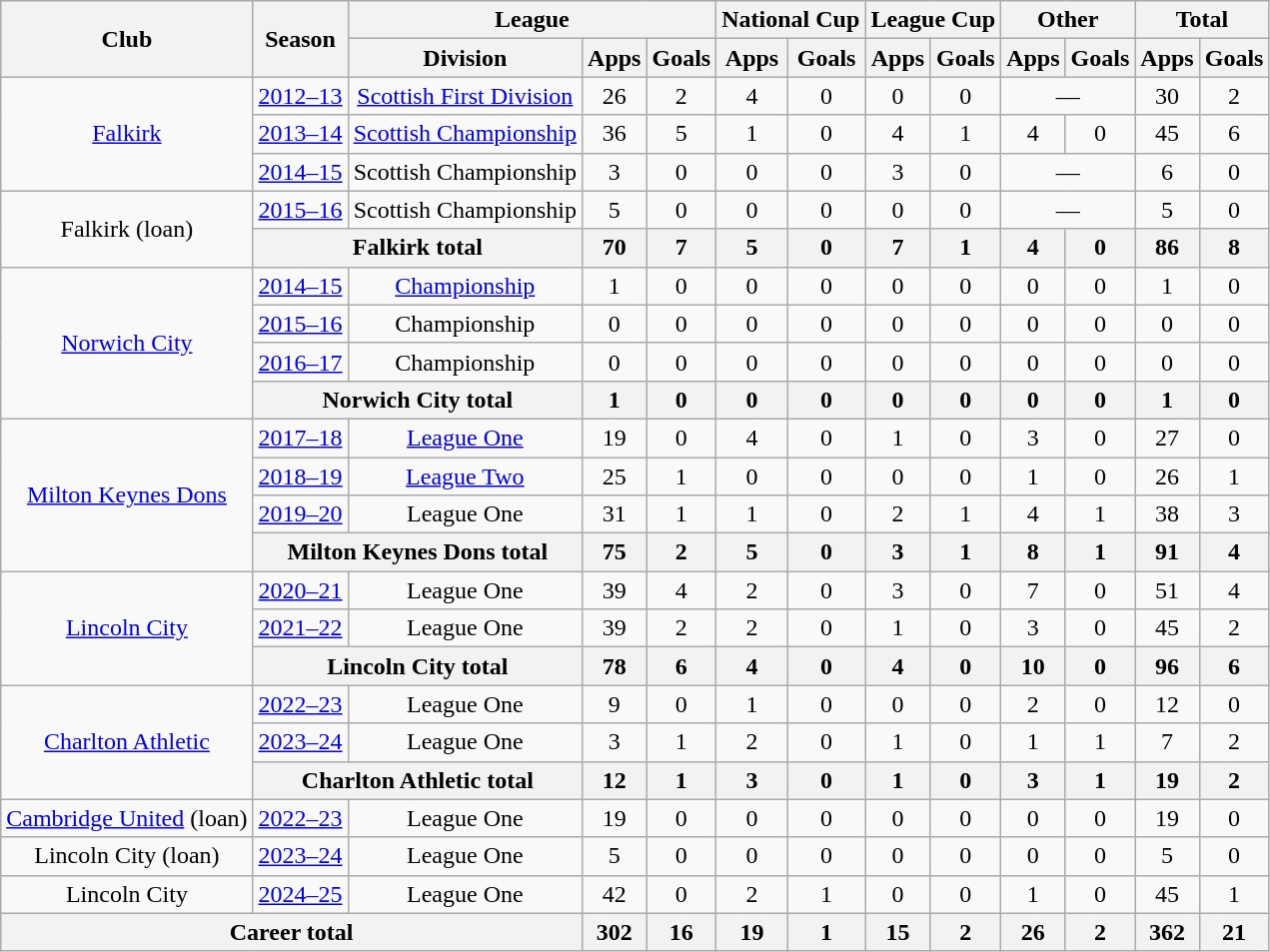<table class=wikitable style="text-align: center;">
<tr>
<th rowspan=2>Club</th>
<th rowspan=2>Season</th>
<th colspan=3>League</th>
<th colspan=2>National Cup</th>
<th colspan=2>League Cup</th>
<th colspan=2>Other</th>
<th colspan=2>Total</th>
</tr>
<tr>
<th>Division</th>
<th>Apps</th>
<th>Goals</th>
<th>Apps</th>
<th>Goals</th>
<th>Apps</th>
<th>Goals</th>
<th>Apps</th>
<th>Goals</th>
<th>Apps</th>
<th>Goals</th>
</tr>
<tr>
<td rowspan=3><a href='#'>Falkirk</a></td>
<td><a href='#'>2012–13</a></td>
<td><a href='#'>Scottish First Division</a></td>
<td>26</td>
<td>2</td>
<td>4</td>
<td>0</td>
<td>0</td>
<td>0</td>
<td colspan=2>—</td>
<td>30</td>
<td>2</td>
</tr>
<tr>
<td><a href='#'>2013–14</a></td>
<td><a href='#'>Scottish Championship</a></td>
<td>36</td>
<td>5</td>
<td>1</td>
<td>0</td>
<td>4</td>
<td>1</td>
<td>4</td>
<td>0</td>
<td>45</td>
<td>6</td>
</tr>
<tr>
<td><a href='#'>2014–15</a></td>
<td>Scottish Championship</td>
<td>3</td>
<td>0</td>
<td>0</td>
<td>0</td>
<td>3</td>
<td>0</td>
<td colspan=2>—</td>
<td>6</td>
<td>0</td>
</tr>
<tr>
<td rowspan=2>Falkirk (loan)</td>
<td><a href='#'>2015–16</a></td>
<td>Scottish Championship</td>
<td>5</td>
<td>0</td>
<td>0</td>
<td>0</td>
<td>0</td>
<td>0</td>
<td colspan=2>—</td>
<td>5</td>
<td>0</td>
</tr>
<tr>
<th colspan=2>Falkirk total</th>
<th>70</th>
<th>7</th>
<th>5</th>
<th>0</th>
<th>7</th>
<th>1</th>
<th>4</th>
<th>0</th>
<th>86</th>
<th>8</th>
</tr>
<tr>
<td rowspan=4><a href='#'>Norwich City</a></td>
<td><a href='#'>2014–15</a></td>
<td><a href='#'>Championship</a></td>
<td>1</td>
<td>0</td>
<td>0</td>
<td>0</td>
<td>0</td>
<td>0</td>
<td>0</td>
<td>0</td>
<td>1</td>
<td>0</td>
</tr>
<tr>
<td><a href='#'>2015–16</a></td>
<td>Championship</td>
<td>0</td>
<td>0</td>
<td>0</td>
<td>0</td>
<td>0</td>
<td>0</td>
<td>0</td>
<td>0</td>
<td>0</td>
<td>0</td>
</tr>
<tr>
<td><a href='#'>2016–17</a></td>
<td>Championship</td>
<td>0</td>
<td>0</td>
<td>0</td>
<td>0</td>
<td>0</td>
<td>0</td>
<td>0</td>
<td>0</td>
<td>0</td>
<td>0</td>
</tr>
<tr>
<th colspan=2>Norwich City total</th>
<th>1</th>
<th>0</th>
<th>0</th>
<th>0</th>
<th>0</th>
<th>0</th>
<th>0</th>
<th>0</th>
<th>1</th>
<th>0</th>
</tr>
<tr>
<td rowspan=4><a href='#'>Milton Keynes Dons</a></td>
<td><a href='#'>2017–18</a></td>
<td><a href='#'>League One</a></td>
<td>19</td>
<td>0</td>
<td>4</td>
<td>0</td>
<td>1</td>
<td>0</td>
<td>3</td>
<td>0</td>
<td>27</td>
<td>0</td>
</tr>
<tr>
<td><a href='#'>2018–19</a></td>
<td><a href='#'>League Two</a></td>
<td>25</td>
<td>1</td>
<td>0</td>
<td>0</td>
<td>0</td>
<td>0</td>
<td>1</td>
<td>0</td>
<td>26</td>
<td>1</td>
</tr>
<tr>
<td><a href='#'>2019–20</a></td>
<td>League One</td>
<td>31</td>
<td>1</td>
<td>1</td>
<td>0</td>
<td>2</td>
<td>1</td>
<td>4</td>
<td>1</td>
<td>38</td>
<td>3</td>
</tr>
<tr>
<th colspan=2>Milton Keynes Dons total</th>
<th>75</th>
<th>2</th>
<th>5</th>
<th>0</th>
<th>3</th>
<th>1</th>
<th>8</th>
<th>1</th>
<th>91</th>
<th>4</th>
</tr>
<tr>
<td rowspan=3><a href='#'>Lincoln City</a></td>
<td><a href='#'>2020–21</a></td>
<td>League One</td>
<td>39</td>
<td>4</td>
<td>2</td>
<td>0</td>
<td>3</td>
<td>0</td>
<td>7</td>
<td>0</td>
<td>51</td>
<td>4</td>
</tr>
<tr>
<td><a href='#'>2021–22</a></td>
<td>League One</td>
<td>39</td>
<td>2</td>
<td>2</td>
<td>0</td>
<td>1</td>
<td>0</td>
<td>3</td>
<td>0</td>
<td>45</td>
<td>2</td>
</tr>
<tr>
<th colspan=2>Lincoln City total</th>
<th>78</th>
<th>6</th>
<th>4</th>
<th>0</th>
<th>4</th>
<th>0</th>
<th>10</th>
<th>0</th>
<th>96</th>
<th>6</th>
</tr>
<tr>
<td rowspan=3><a href='#'>Charlton Athletic</a></td>
<td><a href='#'>2022–23</a></td>
<td>League One</td>
<td>9</td>
<td>0</td>
<td>1</td>
<td>0</td>
<td>0</td>
<td>0</td>
<td>2</td>
<td>0</td>
<td>12</td>
<td>0</td>
</tr>
<tr>
<td><a href='#'>2023–24</a></td>
<td>League One</td>
<td>3</td>
<td>1</td>
<td>2</td>
<td>0</td>
<td>1</td>
<td>0</td>
<td>1</td>
<td>1</td>
<td>7</td>
<td>2</td>
</tr>
<tr>
<th colspan=2>Charlton Athletic total</th>
<th>12</th>
<th>1</th>
<th>3</th>
<th>0</th>
<th>1</th>
<th>0</th>
<th>3</th>
<th>1</th>
<th>19</th>
<th>2</th>
</tr>
<tr>
<td><a href='#'>Cambridge United</a> (loan)</td>
<td><a href='#'>2022–23</a></td>
<td>League One</td>
<td>19</td>
<td>0</td>
<td>0</td>
<td>0</td>
<td>0</td>
<td>0</td>
<td>0</td>
<td>0</td>
<td>19</td>
<td>0</td>
</tr>
<tr>
<td>Lincoln City (loan)</td>
<td><a href='#'>2023–24</a></td>
<td>League One</td>
<td>5</td>
<td>0</td>
<td>0</td>
<td>0</td>
<td>0</td>
<td>0</td>
<td>0</td>
<td>0</td>
<td>5</td>
<td>0</td>
</tr>
<tr>
<td>Lincoln City</td>
<td><a href='#'>2024–25</a></td>
<td>League One</td>
<td>42</td>
<td>0</td>
<td>2</td>
<td>1</td>
<td>0</td>
<td>0</td>
<td>1</td>
<td>0</td>
<td>45</td>
<td>1</td>
</tr>
<tr>
<th colspan=3>Career total</th>
<th>302</th>
<th>16</th>
<th>19</th>
<th>1</th>
<th>15</th>
<th>2</th>
<th>26</th>
<th>2</th>
<th>362</th>
<th>21</th>
</tr>
</table>
